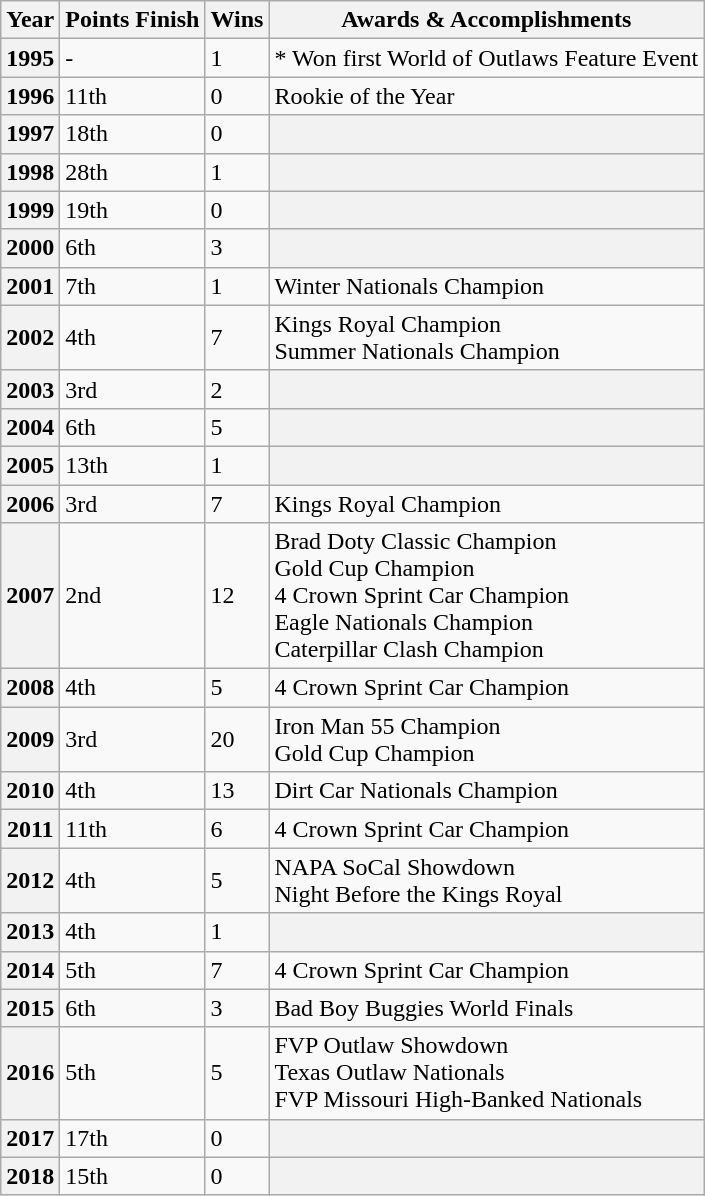<table class="wikitable" style="text-align:left">
<tr>
<th>Year</th>
<th>Points Finish</th>
<th>Wins</th>
<th>Awards & Accomplishments</th>
</tr>
<tr>
<th>1995</th>
<td>-</td>
<td>1</td>
<td>* Won first World of Outlaws Feature Event</td>
</tr>
<tr>
<th>1996</th>
<td>11th</td>
<td>0</td>
<td>Rookie of the Year</td>
</tr>
<tr>
<th>1997</th>
<td>18th</td>
<td>0</td>
<th></th>
</tr>
<tr>
<th>1998</th>
<td>28th</td>
<td>1</td>
<th></th>
</tr>
<tr>
<th>1999</th>
<td>19th</td>
<td>0</td>
<th></th>
</tr>
<tr>
<th>2000</th>
<td>6th</td>
<td>3</td>
<th></th>
</tr>
<tr>
<th>2001</th>
<td>7th</td>
<td>1</td>
<td>Winter Nationals Champion</td>
</tr>
<tr>
<th>2002</th>
<td>4th</td>
<td>7</td>
<td>Kings Royal Champion<br>Summer Nationals Champion</td>
</tr>
<tr>
<th>2003</th>
<td>3rd</td>
<td>2</td>
<th></th>
</tr>
<tr>
<th>2004</th>
<td>6th</td>
<td>5</td>
<th></th>
</tr>
<tr>
<th>2005</th>
<td>13th</td>
<td>1</td>
<th></th>
</tr>
<tr>
<th>2006</th>
<td>3rd</td>
<td>7</td>
<td>Kings Royal Champion</td>
</tr>
<tr>
<th>2007</th>
<td>2nd</td>
<td>12</td>
<td>Brad Doty Classic Champion<br>Gold Cup Champion<br>4 Crown Sprint Car Champion<br>Eagle Nationals Champion<br>Caterpillar Clash Champion</td>
</tr>
<tr>
<th>2008</th>
<td>4th</td>
<td>5</td>
<td>4 Crown Sprint Car Champion</td>
</tr>
<tr>
<th>2009</th>
<td>3rd</td>
<td>20</td>
<td>Iron Man 55 Champion<br>Gold Cup Champion</td>
</tr>
<tr>
<th>2010</th>
<td>4th</td>
<td>13</td>
<td>Dirt Car Nationals Champion</td>
</tr>
<tr>
<th>2011</th>
<td>11th</td>
<td>6</td>
<td>4 Crown Sprint Car Champion</td>
</tr>
<tr>
<th>2012</th>
<td>4th</td>
<td>5</td>
<td>NAPA SoCal Showdown<br>Night Before the Kings Royal</td>
</tr>
<tr>
<th>2013</th>
<td>4th</td>
<td>1</td>
<th></th>
</tr>
<tr>
<th>2014</th>
<td>5th</td>
<td>7</td>
<td>4 Crown Sprint Car Champion</td>
</tr>
<tr>
<th>2015</th>
<td>6th</td>
<td>3</td>
<td>Bad Boy Buggies World Finals</td>
</tr>
<tr>
<th>2016</th>
<td>5th</td>
<td>5</td>
<td>FVP Outlaw Showdown<br>Texas Outlaw Nationals<br>FVP Missouri High-Banked Nationals</td>
</tr>
<tr>
<th>2017</th>
<td>17th</td>
<td>0</td>
<th></th>
</tr>
<tr>
<th>2018</th>
<td>15th</td>
<td>0</td>
<th></th>
</tr>
</table>
